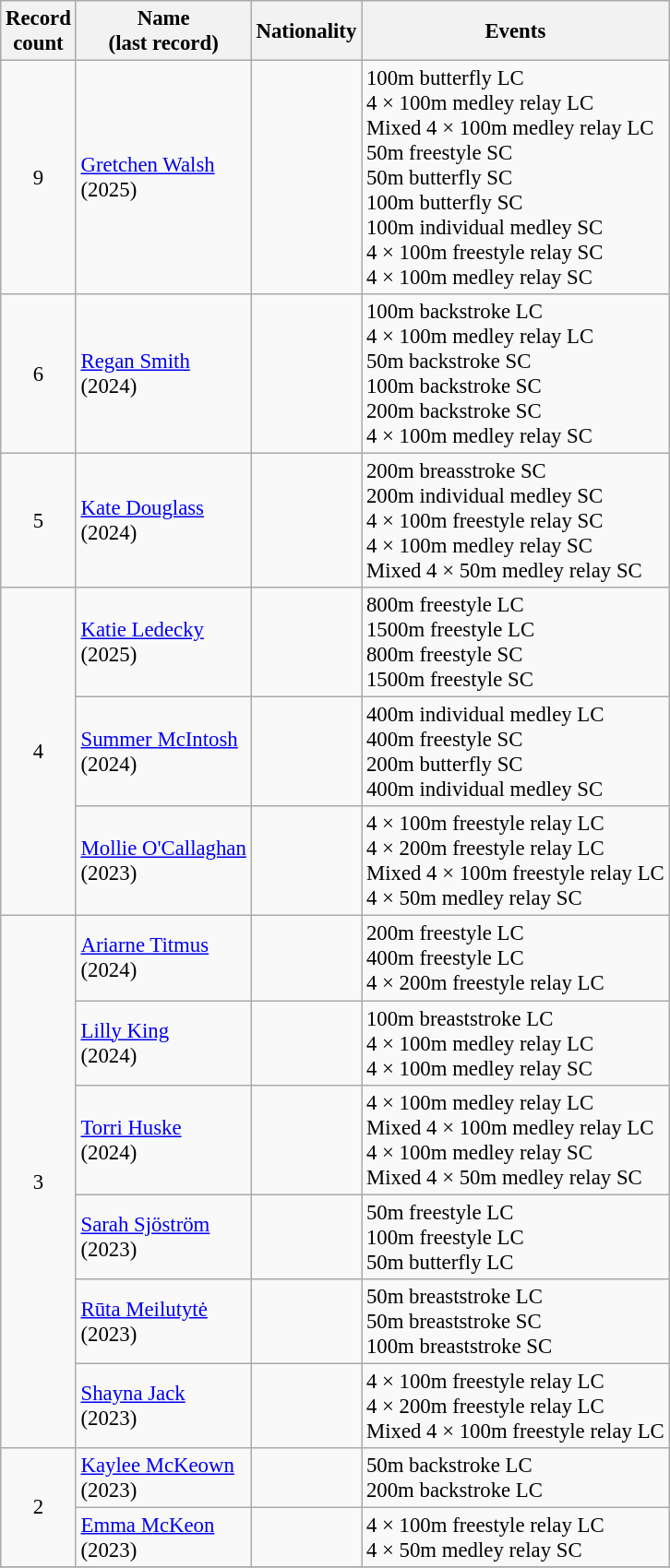<table class=wikitable style="font-size: 95%;">
<tr>
<th>Record <br> count</th>
<th>Name <br> (last record)</th>
<th>Nationality</th>
<th>Events</th>
</tr>
<tr>
<td rowspan="1" style="text-align:center;">9</td>
<td><a href='#'>Gretchen Walsh</a><br> (2025)</td>
<td></td>
<td>100m butterfly LC<br>4 × 100m medley relay LC<br>Mixed 4 × 100m medley relay LC<br>50m freestyle SC<br>50m butterfly SC<br>100m butterfly SC<br>100m individual medley SC<br>4 × 100m freestyle relay SC<br>4 × 100m medley relay SC</td>
</tr>
<tr>
<td rowspan="1" style="text-align:center;">6</td>
<td><a href='#'>Regan Smith</a><br> (2024)</td>
<td></td>
<td>100m backstroke LC<br>4 × 100m medley relay LC<br>50m backstroke SC<br>100m backstroke SC<br>200m backstroke SC<br>4 × 100m medley relay SC</td>
</tr>
<tr>
<td rowspan="1" style="text-align:center;">5</td>
<td><a href='#'>Kate Douglass</a><br> (2024)</td>
<td></td>
<td>200m breasstroke SC<br>200m individual medley SC<br>4 × 100m freestyle relay SC<br>4 × 100m medley relay SC<br>Mixed 4 × 50m medley relay SC</td>
</tr>
<tr>
<td rowspan="3" style="text-align:center;">4</td>
<td><a href='#'>Katie Ledecky</a><br> (2025)</td>
<td></td>
<td>800m freestyle LC<br>1500m freestyle LC<br>800m freestyle SC<br>1500m freestyle SC</td>
</tr>
<tr>
<td><a href='#'>Summer McIntosh</a><br> (2024)</td>
<td></td>
<td>400m individual medley LC<br>400m freestyle SC<br>200m butterfly SC<br>400m individual medley SC</td>
</tr>
<tr>
<td><a href='#'>Mollie O'Callaghan</a><br> (2023)</td>
<td></td>
<td>4 × 100m freestyle relay LC<br>4 × 200m freestyle relay LC<br>Mixed 4 × 100m freestyle relay LC<br>4 × 50m medley relay SC</td>
</tr>
<tr>
<td rowspan="6" style="text-align:center;">3</td>
<td><a href='#'>Ariarne Titmus</a><br> (2024)</td>
<td></td>
<td>200m freestyle LC<br>400m freestyle LC<br>4 × 200m freestyle relay LC</td>
</tr>
<tr>
<td><a href='#'>Lilly King</a><br> (2024)</td>
<td></td>
<td>100m breaststroke LC<br>4 × 100m medley relay LC<br>4 × 100m medley relay SC</td>
</tr>
<tr>
<td><a href='#'>Torri Huske</a><br> (2024)</td>
<td></td>
<td>4 × 100m medley relay LC<br>Mixed 4 × 100m medley relay LC<br>4 × 100m medley relay SC<br>Mixed 4 × 50m medley relay SC</td>
</tr>
<tr>
<td><a href='#'>Sarah Sjöström</a><br> (2023)</td>
<td></td>
<td>50m freestyle LC<br>100m freestyle LC<br>50m butterfly LC</td>
</tr>
<tr>
<td><a href='#'>Rūta Meilutytė</a><br> (2023)</td>
<td></td>
<td>50m breaststroke LC<br>50m breaststroke SC<br>100m breaststroke SC</td>
</tr>
<tr>
<td><a href='#'>Shayna Jack</a><br> (2023)</td>
<td></td>
<td>4 × 100m freestyle relay LC<br>4 × 200m freestyle relay LC<br>Mixed 4 × 100m freestyle relay LC</td>
</tr>
<tr>
<td rowspan="2" style="text-align:center;">2</td>
<td><a href='#'>Kaylee McKeown</a><br> (2023)</td>
<td></td>
<td>50m backstroke LC<br>200m backstroke LC</td>
</tr>
<tr>
<td><a href='#'>Emma McKeon</a><br> (2023)</td>
<td></td>
<td>4 × 100m freestyle relay LC<br>4 × 50m medley relay SC</td>
</tr>
<tr>
</tr>
</table>
